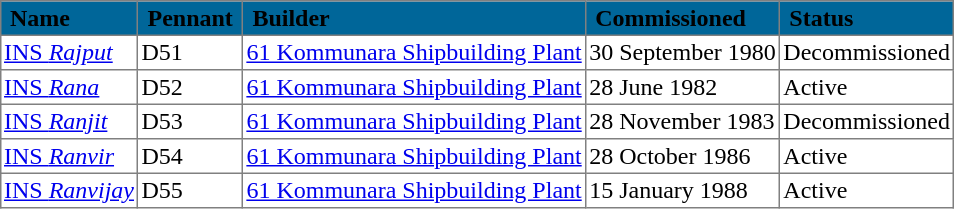<table class="toccolours" align="center" border="1" cellspacing="1" cellpadding="2" style="border-collapse: collapse;">
<tr ---- bgcolor=#006699>
<td><strong><span> Name </span></strong></td>
<td><strong><span> Pennant </span></strong></td>
<td><strong><span> Builder </span></strong></td>
<td><strong><span> Commissioned </span></strong></td>
<td><strong><span> Status </span></strong></td>
</tr>
<tr>
<td><a href='#'>INS <em>Rajput</em></a></td>
<td>D51</td>
<td><a href='#'>61 Kommunara Shipbuilding Plant</a></td>
<td>30 September 1980</td>
<td>Decommissioned</td>
</tr>
<tr>
<td><a href='#'>INS <em>Rana</em></a></td>
<td>D52</td>
<td><a href='#'>61 Kommunara Shipbuilding Plant</a></td>
<td>28 June 1982</td>
<td>Active</td>
</tr>
<tr>
<td><a href='#'>INS <em>Ranjit</em></a></td>
<td>D53</td>
<td><a href='#'>61 Kommunara Shipbuilding Plant</a></td>
<td>28 November 1983</td>
<td>Decommissioned</td>
</tr>
<tr>
<td><a href='#'>INS <em>Ranvir</em></a></td>
<td>D54</td>
<td><a href='#'>61 Kommunara Shipbuilding Plant</a></td>
<td>28 October 1986</td>
<td>Active</td>
</tr>
<tr>
<td><a href='#'>INS <em>Ranvijay</em></a></td>
<td>D55</td>
<td><a href='#'>61 Kommunara Shipbuilding Plant</a></td>
<td>15 January 1988</td>
<td>Active</td>
</tr>
</table>
